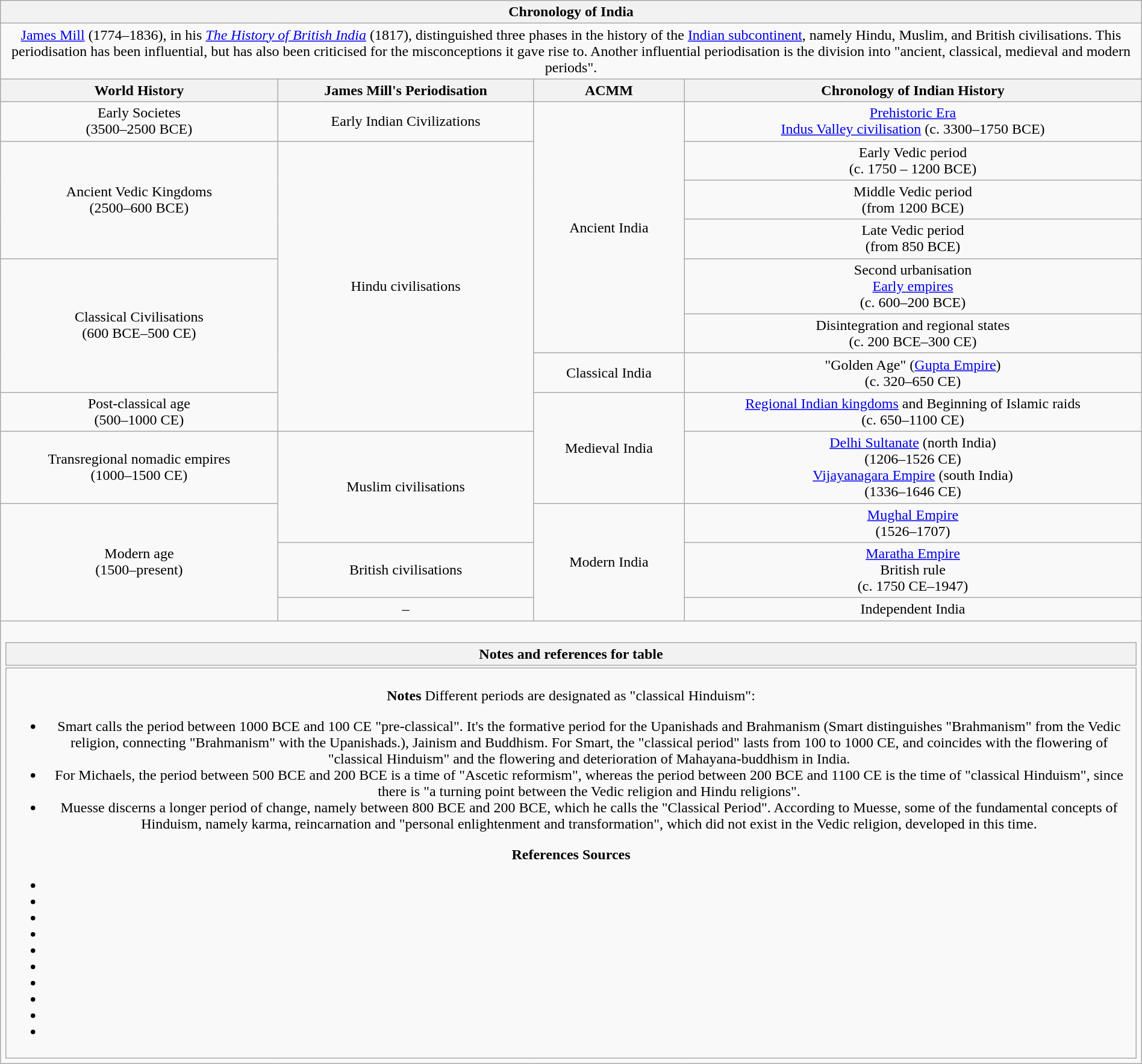<table class="wikitable mw-collapsible mw-collapsed" style="width:100%; text-align:center;">
<tr>
<th colspan=4>Chronology of India</th>
</tr>
<tr>
<td colspan=4><a href='#'>James Mill</a> (1774–1836), in his <em><a href='#'>The History of British India</a></em> (1817), distinguished three phases in the history of the <a href='#'>Indian subcontinent</a>, namely Hindu, Muslim, and British civilisations. This periodisation has been influential, but has also been criticised for the misconceptions it gave rise to. Another influential periodisation is the division into "ancient, classical, medieval and modern periods".</td>
</tr>
<tr>
<th>World History</th>
<th>James Mill's Periodisation</th>
<th>ACMM</th>
<th>Chronology of Indian History</th>
</tr>
<tr>
<td (Bentley) style="text-align:center;">Early Societes<br>(3500–2500 BCE)</td>
<td (Mill) style="text-align:center;">Early Indian Civilizations</td>
<td (ACMM) rowspan="6" style="text-align:center;">Ancient India</td>
<td (Details) style="text-align:center;"><a href='#'>Prehistoric Era</a><br><a href='#'>Indus Valley civilisation</a> (c. 3300–1750 BCE)</td>
</tr>
<tr>
<td (Bentley) rowspan="3" style="text-align:center;">Ancient Vedic Kingdoms <br>(2500–600 BCE)</td>
<td (Mill) rowspan="7" style="text-align:center;">Hindu civilisations</td>
<td (Details) style="text-align:center;">Early Vedic period<br>(c. 1750 – 1200 BCE)</td>
</tr>
<tr>
<td (Details) style="text-align:center;">Middle Vedic period<br>(from 1200 BCE)</td>
</tr>
<tr>
<td (Details) style="text-align:center;">Late Vedic period<br>(from 850 BCE)</td>
</tr>
<tr>
<td (Bentley) rowspan="3" style="text-align:center;">Classical Civilisations<br>(600 BCE–500 CE)</td>
<td (Details) style="text-align:center;">Second urbanisation<br><a href='#'>Early empires</a><br>(c. 600–200 BCE)</td>
</tr>
<tr>
<td (Details) style="text-align:center;">Disintegration and regional states<br>(c. 200 BCE–300 CE)</td>
</tr>
<tr>
<td (ACMM) style="text-align:center;">Classical India</td>
<td (Details) style="text-align:center;">"Golden Age" (<a href='#'>Gupta Empire</a>)<br>(c. 320–650 CE)</td>
</tr>
<tr>
<td (Bentley) style="text-align:center;">Post-classical age<br>(500–1000 CE)</td>
<td (ACMM) rowspan="2" style="text-align:center;">Medieval India</td>
<td (Details) style="text-align:center;"><a href='#'>Regional Indian kingdoms</a> and Beginning of Islamic raids<br>(c. 650–1100 CE)</td>
</tr>
<tr>
<td (Bentley) style="text-align:center;">Transregional nomadic empires<br>(1000–1500 CE)</td>
<td (Mill) rowspan="2" style="text-align:center;">Muslim civilisations</td>
<td (Details) style="text-align:center;"><a href='#'>Delhi Sultanate</a> (north India)<br>(1206–1526 CE)<br><a href='#'>Vijayanagara Empire</a> (south India)<br>(1336–1646 CE)</td>
</tr>
<tr>
<td (Bentley) rowspan="3" style="text-align:center;">Modern age<br>(1500–present)</td>
<td (ACMM) rowspan="3" style="text-align:center;">Modern India</td>
<td (Details) style="text-align:center;"><a href='#'>Mughal Empire</a><br>(1526–1707)</td>
</tr>
<tr>
<td (Mill) style="text-align:center;">British civilisations</td>
<td (Details) style="text-align:center;"><a href='#'>Maratha Empire</a><br>British rule<br>(c. 1750 CE–1947)</td>
</tr>
<tr>
<td (Mill) style="text-align:center;">–</td>
<td (Details) style="text-align:center;">Independent India</td>
</tr>
<tr>
<td colspan=4><br><table class="collapsible collapsed">
<tr>
<th>Notes and references for table</th>
</tr>
<tr>
<td><br><strong>Notes</strong>
Different periods are designated as "classical Hinduism":<ul><li>Smart calls the period between 1000 BCE and 100 CE "pre-classical". It's the formative period for the Upanishads and Brahmanism (Smart distinguishes "Brahmanism" from the Vedic religion, connecting "Brahmanism" with the Upanishads.), Jainism and Buddhism. For Smart, the "classical period" lasts from 100 to 1000 CE, and coincides with the flowering of "classical Hinduism" and the flowering and deterioration of Mahayana-buddhism in India.</li><li>For Michaels, the period between 500 BCE and 200 BCE is a time of "Ascetic reformism", whereas the period between 200 BCE and 1100 CE is the time of "classical Hinduism", since there is "a turning point between the Vedic religion and Hindu religions".</li><li>Muesse discerns a longer period of change, namely between 800 BCE and 200 BCE, which he calls the "Classical Period". According to Muesse, some of the fundamental concepts of Hinduism, namely karma, reincarnation and "personal enlightenment and transformation", which did not exist in the Vedic religion, developed in this time.</li></ul><strong>References</strong>

<strong>Sources</strong><ul><li></li><li></li><li></li><li></li><li></li><li></li><li></li><li></li><li></li><li></li></ul></td>
</tr>
</table>
</td>
</tr>
</table>
